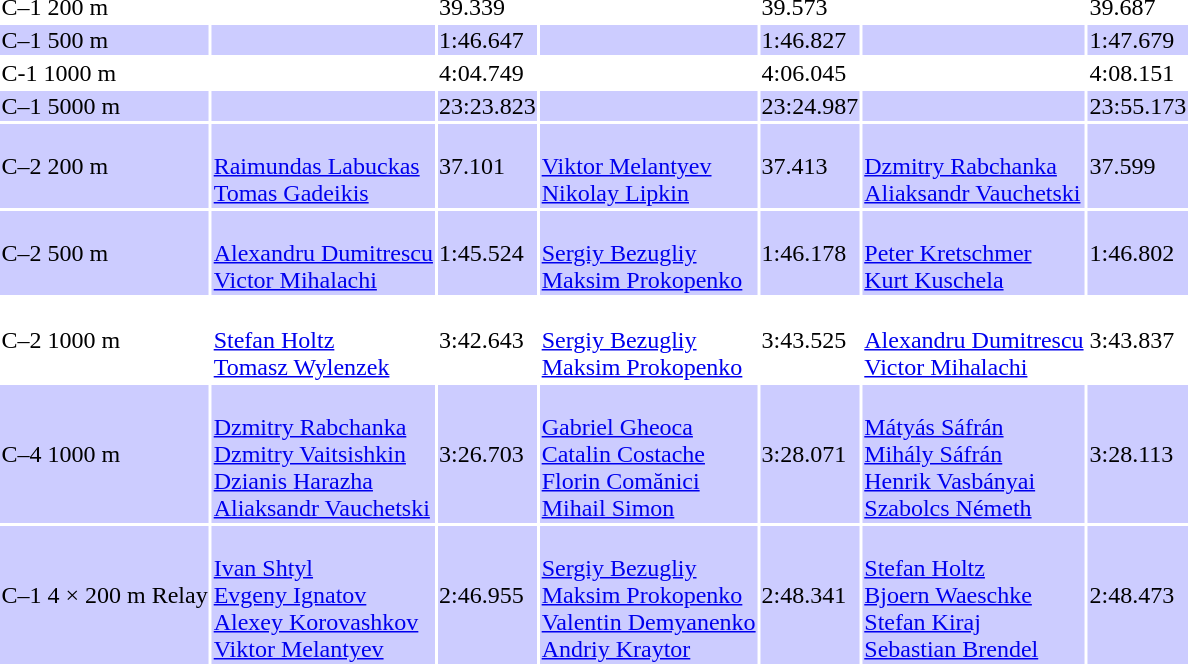<table>
<tr>
<td>C–1 200 m</td>
<td></td>
<td>39.339</td>
<td></td>
<td>39.573</td>
<td></td>
<td>39.687</td>
</tr>
<tr bgcolor=ccccff>
<td>C–1 500 m</td>
<td></td>
<td>1:46.647</td>
<td></td>
<td>1:46.827</td>
<td></td>
<td>1:47.679</td>
</tr>
<tr>
<td>C-1 1000 m</td>
<td></td>
<td>4:04.749</td>
<td></td>
<td>4:06.045</td>
<td></td>
<td>4:08.151</td>
</tr>
<tr bgcolor=ccccff>
<td>C–1 5000 m</td>
<td></td>
<td>23:23.823</td>
<td></td>
<td>23:24.987</td>
<td></td>
<td>23:55.173</td>
</tr>
<tr bgcolor=ccccff>
<td>C–2 200 m</td>
<td><br><a href='#'>Raimundas Labuckas</a><br><a href='#'>Tomas Gadeikis</a></td>
<td>37.101</td>
<td><br><a href='#'>Viktor Melantyev</a><br><a href='#'>Nikolay Lipkin</a></td>
<td>37.413</td>
<td><br><a href='#'>Dzmitry Rabchanka</a><br><a href='#'>Aliaksandr Vauchetski</a></td>
<td>37.599</td>
</tr>
<tr bgcolor=ccccff>
<td>C–2 500 m</td>
<td><br><a href='#'>Alexandru Dumitrescu</a><br><a href='#'>Victor Mihalachi</a></td>
<td>1:45.524</td>
<td><br><a href='#'>Sergiy Bezugliy</a><br><a href='#'>Maksim Prokopenko</a></td>
<td>1:46.178</td>
<td><br><a href='#'>Peter Kretschmer</a><br><a href='#'>Kurt Kuschela</a></td>
<td>1:46.802</td>
</tr>
<tr>
<td>C–2 1000 m</td>
<td><br><a href='#'>Stefan Holtz</a><br><a href='#'>Tomasz Wylenzek</a></td>
<td>3:42.643</td>
<td><br><a href='#'>Sergiy Bezugliy</a><br><a href='#'>Maksim Prokopenko</a></td>
<td>3:43.525</td>
<td><br><a href='#'>Alexandru Dumitrescu</a><br><a href='#'>Victor Mihalachi</a></td>
<td>3:43.837</td>
</tr>
<tr bgcolor=ccccff>
<td>C–4 1000 m</td>
<td><br><a href='#'>Dzmitry Rabchanka</a><br><a href='#'>Dzmitry Vaitsishkin</a><br><a href='#'>Dzianis Harazha</a><br><a href='#'>Aliaksandr Vauchetski</a></td>
<td>3:26.703</td>
<td><br><a href='#'>Gabriel Gheoca</a><br><a href='#'>Catalin Costache</a><br><a href='#'>Florin Comănici</a><br><a href='#'>Mihail Simon</a></td>
<td>3:28.071</td>
<td><br><a href='#'>Mátyás Sáfrán</a><br><a href='#'>Mihály Sáfrán</a><br><a href='#'>Henrik Vasbányai</a><br><a href='#'>Szabolcs Németh</a></td>
<td>3:28.113</td>
</tr>
<tr bgcolor=ccccff>
<td>C–1 4 × 200 m Relay</td>
<td><br><a href='#'>Ivan Shtyl</a><br><a href='#'>Evgeny Ignatov</a><br><a href='#'>Alexey Korovashkov</a><br><a href='#'>Viktor Melantyev</a></td>
<td>2:46.955</td>
<td><br><a href='#'>Sergiy Bezugliy</a><br><a href='#'>Maksim Prokopenko</a><br><a href='#'>Valentin Demyanenko</a><br><a href='#'>Andriy Kraytor</a></td>
<td>2:48.341</td>
<td><br><a href='#'>Stefan Holtz</a><br><a href='#'>Bjoern Waeschke</a><br><a href='#'>Stefan Kiraj</a><br><a href='#'>Sebastian Brendel</a></td>
<td>2:48.473</td>
</tr>
</table>
